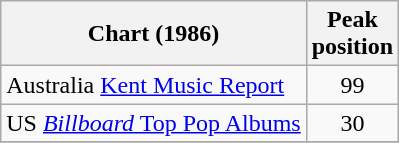<table class="wikitable">
<tr>
<th>Chart (1986)</th>
<th>Peak<br>position</th>
</tr>
<tr>
<td>Australia <a href='#'>Kent Music Report</a></td>
<td align="center">99</td>
</tr>
<tr>
<td>US <a href='#'><em>Billboard</em> Top Pop Albums</a></td>
<td align="center">30</td>
</tr>
<tr>
</tr>
</table>
